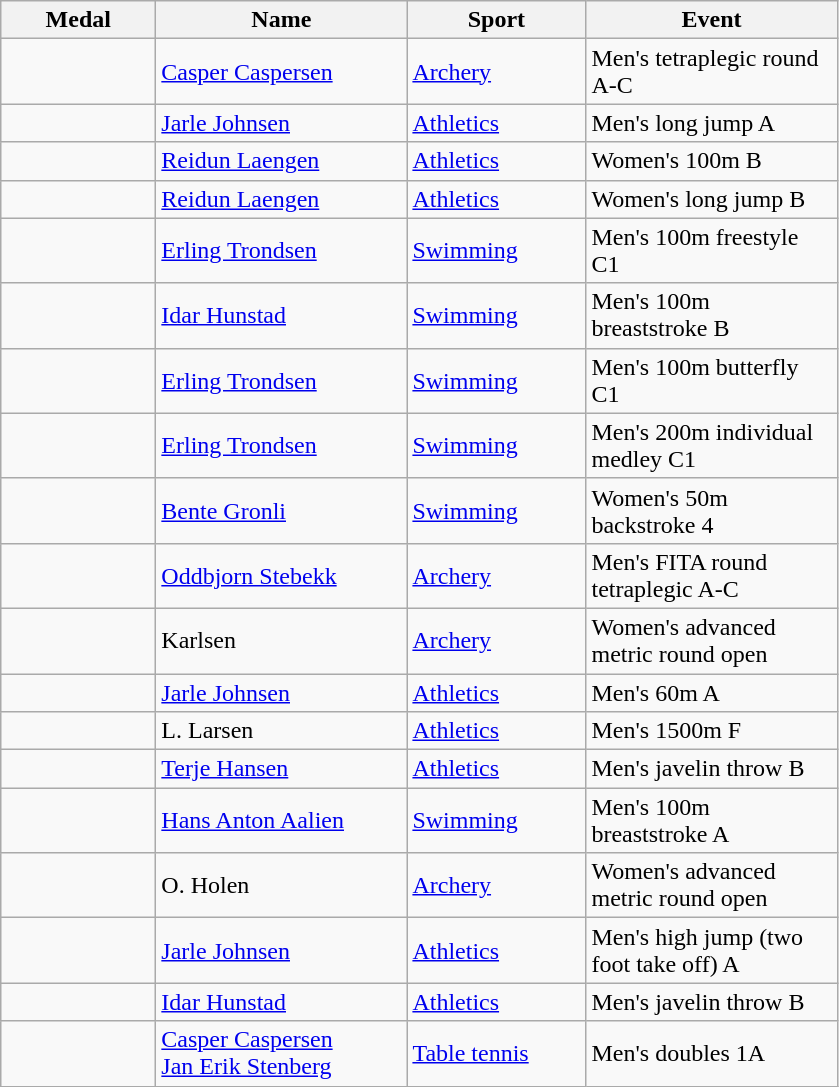<table class="wikitable">
<tr>
<th style="width:6em">Medal</th>
<th style="width:10em">Name</th>
<th style="width:7em">Sport</th>
<th style="width:10em">Event</th>
</tr>
<tr>
<td></td>
<td><a href='#'>Casper Caspersen</a></td>
<td><a href='#'>Archery</a></td>
<td>Men's tetraplegic round A-C</td>
</tr>
<tr>
<td></td>
<td><a href='#'>Jarle Johnsen</a></td>
<td><a href='#'>Athletics</a></td>
<td>Men's long jump A</td>
</tr>
<tr>
<td></td>
<td><a href='#'>Reidun Laengen</a></td>
<td><a href='#'>Athletics</a></td>
<td>Women's 100m B</td>
</tr>
<tr>
<td></td>
<td><a href='#'>Reidun Laengen</a></td>
<td><a href='#'>Athletics</a></td>
<td>Women's long jump B</td>
</tr>
<tr>
<td></td>
<td><a href='#'>Erling Trondsen</a></td>
<td><a href='#'>Swimming</a></td>
<td>Men's 100m freestyle C1</td>
</tr>
<tr>
<td></td>
<td><a href='#'>Idar Hunstad</a></td>
<td><a href='#'>Swimming</a></td>
<td>Men's 100m breaststroke B</td>
</tr>
<tr>
<td></td>
<td><a href='#'>Erling Trondsen</a></td>
<td><a href='#'>Swimming</a></td>
<td>Men's 100m butterfly C1</td>
</tr>
<tr>
<td></td>
<td><a href='#'>Erling Trondsen</a></td>
<td><a href='#'>Swimming</a></td>
<td>Men's 200m individual medley C1</td>
</tr>
<tr>
<td></td>
<td><a href='#'>Bente Gronli</a></td>
<td><a href='#'>Swimming</a></td>
<td>Women's 50m backstroke 4</td>
</tr>
<tr>
<td></td>
<td><a href='#'>Oddbjorn Stebekk</a></td>
<td><a href='#'>Archery</a></td>
<td>Men's FITA round tetraplegic A-C</td>
</tr>
<tr>
<td></td>
<td>Karlsen</td>
<td><a href='#'>Archery</a></td>
<td>Women's advanced metric round open</td>
</tr>
<tr>
<td></td>
<td><a href='#'>Jarle Johnsen</a></td>
<td><a href='#'>Athletics</a></td>
<td>Men's 60m A</td>
</tr>
<tr>
<td></td>
<td>L. Larsen</td>
<td><a href='#'>Athletics</a></td>
<td>Men's 1500m F</td>
</tr>
<tr>
<td></td>
<td><a href='#'>Terje Hansen</a></td>
<td><a href='#'>Athletics</a></td>
<td>Men's javelin throw B</td>
</tr>
<tr>
<td></td>
<td><a href='#'>Hans Anton Aalien</a></td>
<td><a href='#'>Swimming</a></td>
<td>Men's 100m breaststroke A</td>
</tr>
<tr>
<td></td>
<td>O. Holen</td>
<td><a href='#'>Archery</a></td>
<td>Women's advanced metric round open</td>
</tr>
<tr>
<td></td>
<td><a href='#'>Jarle Johnsen</a></td>
<td><a href='#'>Athletics</a></td>
<td>Men's high jump (two foot take off) A</td>
</tr>
<tr>
<td></td>
<td><a href='#'>Idar Hunstad</a></td>
<td><a href='#'>Athletics</a></td>
<td>Men's javelin throw B</td>
</tr>
<tr>
<td></td>
<td><a href='#'>Casper Caspersen</a><br> <a href='#'>Jan Erik Stenberg</a></td>
<td><a href='#'>Table tennis</a></td>
<td>Men's doubles 1A</td>
</tr>
</table>
